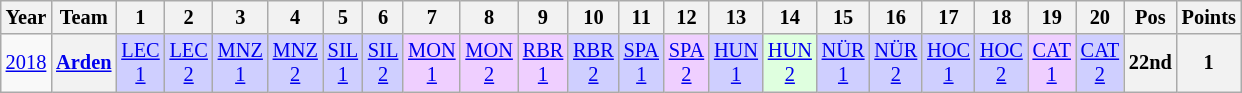<table class="wikitable" style="text-align:center; font-size:85%">
<tr>
<th>Year</th>
<th>Team</th>
<th>1</th>
<th>2</th>
<th>3</th>
<th>4</th>
<th>5</th>
<th>6</th>
<th>7</th>
<th>8</th>
<th>9</th>
<th>10</th>
<th>11</th>
<th>12</th>
<th>13</th>
<th>14</th>
<th>15</th>
<th>16</th>
<th>17</th>
<th>18</th>
<th>19</th>
<th>20</th>
<th>Pos</th>
<th>Points</th>
</tr>
<tr>
<td><a href='#'>2018</a></td>
<th nowrap><a href='#'>Arden</a></th>
<td style="background:#cfcfff;"><a href='#'>LEC<br>1</a><br></td>
<td style="background:#cfcfff;"><a href='#'>LEC<br>2</a><br></td>
<td style="background:#cfcfff;"><a href='#'>MNZ<br>1</a><br></td>
<td style="background:#cfcfff;"><a href='#'>MNZ<br>2</a><br></td>
<td style="background:#cfcfff;"><a href='#'>SIL<br>1</a><br></td>
<td style="background:#cfcfff;"><a href='#'>SIL<br>2</a><br></td>
<td style="background:#efcfff;"><a href='#'>MON<br>1</a><br></td>
<td style="background:#efcfff;"><a href='#'>MON<br>2</a><br></td>
<td style="background:#efcfff;"><a href='#'>RBR<br>1</a><br></td>
<td style="background:#cfcfff;"><a href='#'>RBR<br>2</a><br></td>
<td style="background:#cfcfff;"><a href='#'>SPA<br>1</a><br></td>
<td style="background:#efcfff;"><a href='#'>SPA<br>2</a><br></td>
<td style="background:#cfcfff;"><a href='#'>HUN<br>1</a><br></td>
<td style="background:#dfffdf;"><a href='#'>HUN<br>2</a><br></td>
<td style="background:#cfcfff;"><a href='#'>NÜR<br>1</a><br></td>
<td style="background:#cfcfff;"><a href='#'>NÜR<br>2</a><br></td>
<td style="background:#cfcfff;"><a href='#'>HOC<br>1</a><br></td>
<td style="background:#cfcfff;"><a href='#'>HOC<br>2</a><br></td>
<td style="background:#efcfff;"><a href='#'>CAT<br>1</a><br></td>
<td style="background:#cfcfff;"><a href='#'>CAT<br>2</a><br></td>
<th>22nd</th>
<th>1</th>
</tr>
</table>
